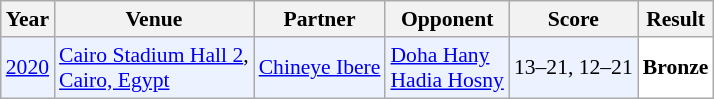<table class="sortable wikitable" style="font-size: 90%;">
<tr>
<th>Year</th>
<th>Venue</th>
<th>Partner</th>
<th>Opponent</th>
<th>Score</th>
<th>Result</th>
</tr>
<tr style="background:#ECF2FF">
<td align="center"><a href='#'>2020</a></td>
<td align="left"><a href='#'>Cairo Stadium Hall 2</a>,<br><a href='#'>Cairo, Egypt</a></td>
<td align="left"> <a href='#'>Chineye Ibere</a></td>
<td align="left"> <a href='#'>Doha Hany</a> <br>  <a href='#'>Hadia Hosny</a></td>
<td align="left">13–21, 12–21</td>
<td style="text-align:left; background:white"> <strong>Bronze</strong></td>
</tr>
</table>
